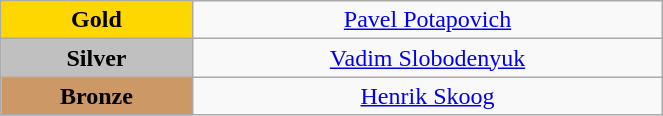<table class="wikitable" style="text-align:center; " width="35%">
<tr>
<td bgcolor="gold"><strong>Gold</strong></td>
<td><a href='#'>Pavel Potapovich</a><br>  <small><em></em></small></td>
</tr>
<tr>
<td bgcolor="silver"><strong>Silver</strong></td>
<td><a href='#'>Vadim Slobodenyuk</a><br>  <small><em></em></small></td>
</tr>
<tr>
<td bgcolor="CC9966"><strong>Bronze</strong></td>
<td><a href='#'>Henrik Skoog</a><br>  <small><em></em></small></td>
</tr>
</table>
